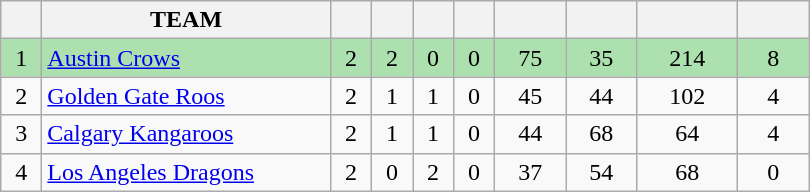<table class="wikitable" style="text-align: center;">
<tr>
<th width=20></th>
<th width=185>TEAM</th>
<th width=20></th>
<th width=20></th>
<th width=20></th>
<th width=20></th>
<th width=40></th>
<th width=40></th>
<th width=60></th>
<th width=40></th>
</tr>
<tr style="background:#ACE1AF">
<td>1</td>
<td align="left"><a href='#'>Austin Crows</a></td>
<td>2</td>
<td>2</td>
<td>0</td>
<td>0</td>
<td>75</td>
<td>35</td>
<td>214</td>
<td>8</td>
</tr>
<tr>
<td>2</td>
<td align="left"><a href='#'>Golden Gate Roos</a></td>
<td>2</td>
<td>1</td>
<td>1</td>
<td>0</td>
<td>45</td>
<td>44</td>
<td>102</td>
<td>4</td>
</tr>
<tr>
<td>3</td>
<td align="left"><a href='#'>Calgary Kangaroos</a></td>
<td>2</td>
<td>1</td>
<td>1</td>
<td>0</td>
<td>44</td>
<td>68</td>
<td>64</td>
<td>4</td>
</tr>
<tr>
<td>4</td>
<td align="left"><a href='#'>Los Angeles Dragons</a></td>
<td>2</td>
<td>0</td>
<td>2</td>
<td>0</td>
<td>37</td>
<td>54</td>
<td>68</td>
<td>0</td>
</tr>
</table>
